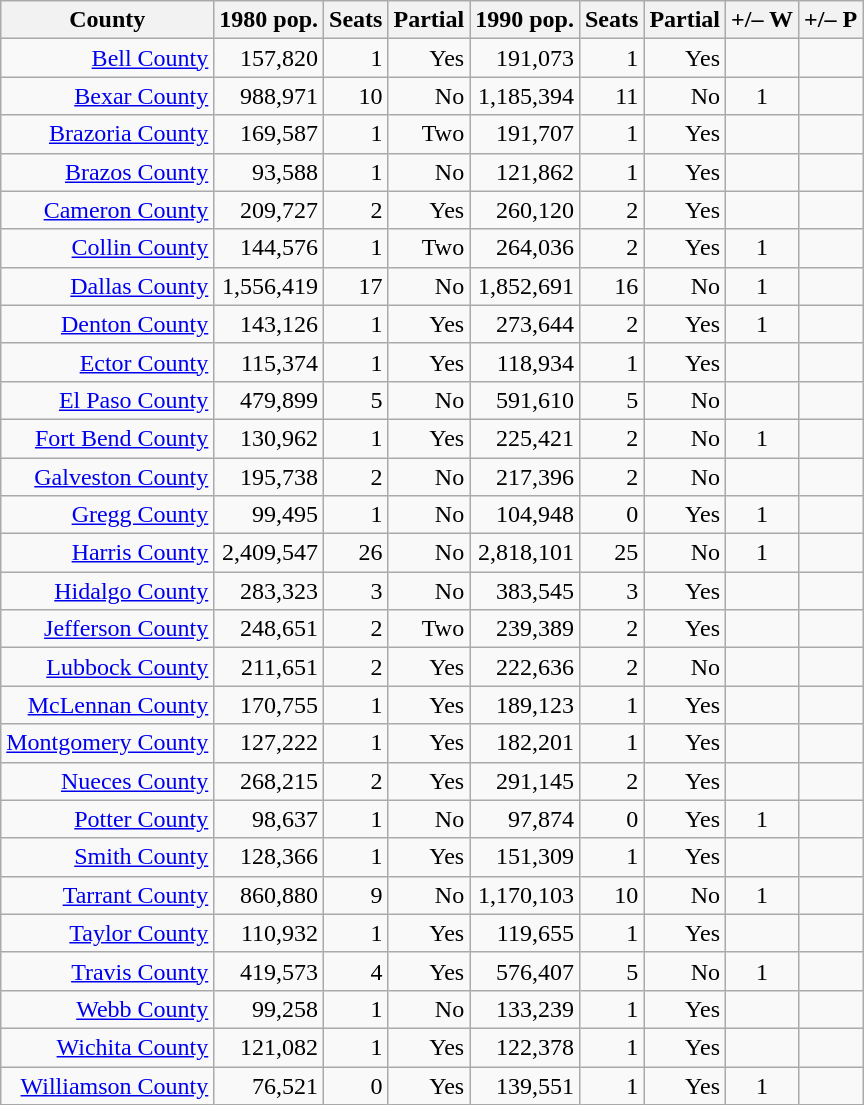<table class="wikitable" style="font-size:100%; text-align:right;">
<tr>
<th>County</th>
<th>1980 pop.</th>
<th>Seats</th>
<th>Partial</th>
<th>1990 pop.</th>
<th>Seats</th>
<th>Partial</th>
<th>+/– W</th>
<th>+/– P</th>
</tr>
<tr>
<td><a href='#'>Bell County</a></td>
<td>157,820</td>
<td>1</td>
<td>Yes</td>
<td>191,073</td>
<td>1</td>
<td>Yes</td>
<td align="center"></td>
<td align="center"></td>
</tr>
<tr>
<td><a href='#'>Bexar County</a></td>
<td>988,971</td>
<td>10</td>
<td>No</td>
<td>1,185,394</td>
<td>11</td>
<td>No</td>
<td align="center">1</td>
<td align="center"></td>
</tr>
<tr>
<td><a href='#'>Brazoria County</a></td>
<td>169,587</td>
<td>1</td>
<td>Two</td>
<td>191,707</td>
<td>1</td>
<td>Yes</td>
<td align="center"></td>
<td align="center"></td>
</tr>
<tr>
<td><a href='#'>Brazos County</a></td>
<td>93,588</td>
<td>1</td>
<td>No</td>
<td>121,862</td>
<td>1</td>
<td>Yes</td>
<td align="center"></td>
<td align="center"></td>
</tr>
<tr>
<td><a href='#'>Cameron County</a></td>
<td>209,727</td>
<td>2</td>
<td>Yes</td>
<td>260,120</td>
<td>2</td>
<td>Yes</td>
<td align="center"></td>
<td align="center"></td>
</tr>
<tr>
<td><a href='#'>Collin County</a></td>
<td>144,576</td>
<td>1</td>
<td>Two</td>
<td>264,036</td>
<td>2</td>
<td>Yes</td>
<td align="center">1</td>
<td align="center"></td>
</tr>
<tr>
<td><a href='#'>Dallas County</a></td>
<td>1,556,419</td>
<td>17</td>
<td>No</td>
<td>1,852,691</td>
<td>16</td>
<td>No</td>
<td align="center">1</td>
<td align="center"></td>
</tr>
<tr>
<td><a href='#'>Denton County</a></td>
<td>143,126</td>
<td>1</td>
<td>Yes</td>
<td>273,644</td>
<td>2</td>
<td>Yes</td>
<td align="center">1</td>
<td align="center"></td>
</tr>
<tr>
<td><a href='#'>Ector County</a></td>
<td>115,374</td>
<td>1</td>
<td>Yes</td>
<td>118,934</td>
<td>1</td>
<td>Yes</td>
<td align="center"></td>
<td align="center"></td>
</tr>
<tr>
<td><a href='#'>El Paso County</a></td>
<td>479,899</td>
<td>5</td>
<td>No</td>
<td>591,610</td>
<td>5</td>
<td>No</td>
<td align="center"></td>
<td align="center"></td>
</tr>
<tr>
<td><a href='#'>Fort Bend County</a></td>
<td>130,962</td>
<td>1</td>
<td>Yes</td>
<td>225,421</td>
<td>2</td>
<td>No</td>
<td align="center">1</td>
<td align="center"></td>
</tr>
<tr>
<td><a href='#'>Galveston County</a></td>
<td>195,738</td>
<td>2</td>
<td>No</td>
<td>217,396</td>
<td>2</td>
<td>No</td>
<td align="center"></td>
<td align="center"></td>
</tr>
<tr>
<td><a href='#'>Gregg County</a></td>
<td>99,495</td>
<td>1</td>
<td>No</td>
<td>104,948</td>
<td>0</td>
<td>Yes</td>
<td align="center">1</td>
<td align="center"></td>
</tr>
<tr>
<td><a href='#'>Harris County</a></td>
<td>2,409,547</td>
<td>26</td>
<td>No</td>
<td>2,818,101</td>
<td>25</td>
<td>No</td>
<td align="center">1</td>
<td align="center"></td>
</tr>
<tr>
<td><a href='#'>Hidalgo County</a></td>
<td>283,323</td>
<td>3</td>
<td>No</td>
<td>383,545</td>
<td>3</td>
<td>Yes</td>
<td align="center"></td>
<td align="center"></td>
</tr>
<tr>
<td><a href='#'>Jefferson County</a></td>
<td>248,651</td>
<td>2</td>
<td>Two</td>
<td>239,389</td>
<td>2</td>
<td>Yes</td>
<td align="center"></td>
<td align="center"></td>
</tr>
<tr>
<td><a href='#'>Lubbock County</a></td>
<td>211,651</td>
<td>2</td>
<td>Yes</td>
<td>222,636</td>
<td>2</td>
<td>No</td>
<td align="center"></td>
<td align="center"></td>
</tr>
<tr>
<td><a href='#'>McLennan County</a></td>
<td>170,755</td>
<td>1</td>
<td>Yes</td>
<td>189,123</td>
<td>1</td>
<td>Yes</td>
<td align="center"></td>
<td align="center"></td>
</tr>
<tr>
<td><a href='#'>Montgomery County</a></td>
<td>127,222</td>
<td>1</td>
<td>Yes</td>
<td>182,201</td>
<td>1</td>
<td>Yes</td>
<td align="center"></td>
<td align="center"></td>
</tr>
<tr>
<td><a href='#'>Nueces County</a></td>
<td>268,215</td>
<td>2</td>
<td>Yes</td>
<td>291,145</td>
<td>2</td>
<td>Yes</td>
<td align="center"></td>
<td align="center"></td>
</tr>
<tr>
<td><a href='#'>Potter County</a></td>
<td>98,637</td>
<td>1</td>
<td>No</td>
<td>97,874</td>
<td>0</td>
<td>Yes</td>
<td align="center">1</td>
<td align="center"></td>
</tr>
<tr>
<td><a href='#'>Smith County</a></td>
<td>128,366</td>
<td>1</td>
<td>Yes</td>
<td>151,309</td>
<td>1</td>
<td>Yes</td>
<td align="center"></td>
<td align="center"></td>
</tr>
<tr>
<td><a href='#'>Tarrant County</a></td>
<td>860,880</td>
<td>9</td>
<td>No</td>
<td>1,170,103</td>
<td>10</td>
<td>No</td>
<td align="center">1</td>
<td align="center"></td>
</tr>
<tr>
<td><a href='#'>Taylor County</a></td>
<td>110,932</td>
<td>1</td>
<td>Yes</td>
<td>119,655</td>
<td>1</td>
<td>Yes</td>
<td align="center"></td>
<td align="center"></td>
</tr>
<tr>
<td><a href='#'>Travis County</a></td>
<td>419,573</td>
<td>4</td>
<td>Yes</td>
<td>576,407</td>
<td>5</td>
<td>No</td>
<td align="center">1</td>
<td align="center"></td>
</tr>
<tr>
<td><a href='#'>Webb County</a></td>
<td>99,258</td>
<td>1</td>
<td>No</td>
<td>133,239</td>
<td>1</td>
<td>Yes</td>
<td align="center"></td>
<td align="center"></td>
</tr>
<tr>
<td><a href='#'>Wichita County</a></td>
<td>121,082</td>
<td>1</td>
<td>Yes</td>
<td>122,378</td>
<td>1</td>
<td>Yes</td>
<td align="center"></td>
<td align="center"></td>
</tr>
<tr>
<td><a href='#'>Williamson County</a></td>
<td>76,521</td>
<td>0</td>
<td>Yes</td>
<td>139,551</td>
<td>1</td>
<td>Yes</td>
<td align="center">1</td>
<td align="center"></td>
</tr>
</table>
